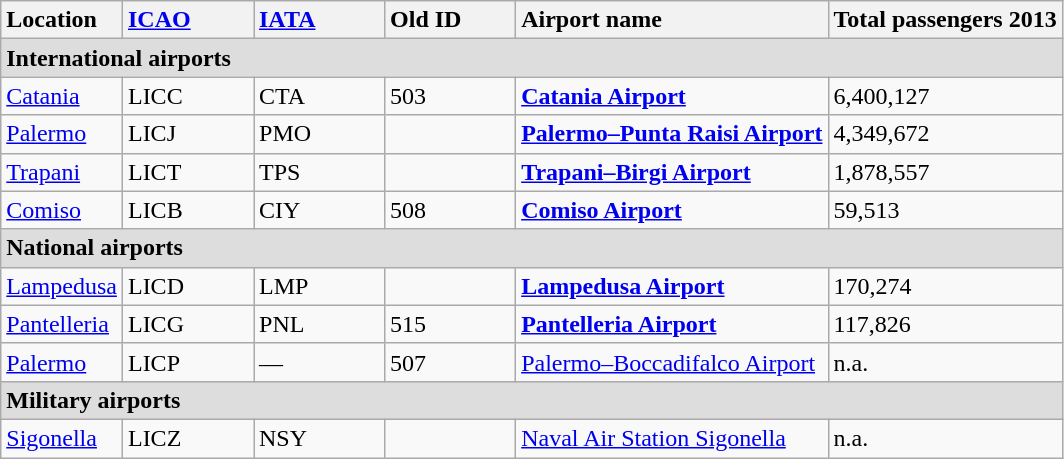<table class="wikitable sortable">
<tr valign=baseline>
<th style="text-align:left;">Location</th>
<th style="text-align:left; width:5em;"><a href='#'>ICAO</a></th>
<th style="text-align:left; width:5em;"><a href='#'>IATA</a></th>
<th style="text-align:left; width:5em;">Old ID</th>
<th style="text-align:left;">Airport name</th>
<th style="text-align:left;">Total passengers 2013</th>
</tr>
<tr class="sortbottom">
<th colspan="6" style="text-align:left; background:#DDDDDD;">International airports</th>
</tr>
<tr valign=top>
<td><a href='#'>Catania</a></td>
<td>LICC</td>
<td>CTA</td>
<td>503</td>
<td><strong><a href='#'>Catania Airport</a></strong></td>
<td>6,400,127</td>
</tr>
<tr valign=top>
<td><a href='#'>Palermo</a></td>
<td>LICJ</td>
<td>PMO</td>
<td></td>
<td><strong><a href='#'>Palermo–Punta Raisi Airport</a></strong></td>
<td>4,349,672</td>
</tr>
<tr valign=top>
<td><a href='#'>Trapani</a></td>
<td>LICT</td>
<td>TPS</td>
<td></td>
<td><strong><a href='#'>Trapani–Birgi Airport</a></strong></td>
<td>1,878,557</td>
</tr>
<tr valign=top>
<td><a href='#'>Comiso</a></td>
<td>LICB</td>
<td>CIY</td>
<td>508</td>
<td><strong><a href='#'>Comiso Airport</a></strong></td>
<td>59,513</td>
</tr>
<tr class="sortbottom">
<th colspan="6" style="text-align:left; background:#DDDDDD;">National airports</th>
</tr>
<tr valign=top>
<td><a href='#'>Lampedusa</a></td>
<td>LICD</td>
<td>LMP</td>
<td></td>
<td><strong><a href='#'>Lampedusa Airport</a></strong></td>
<td>170,274</td>
</tr>
<tr valign=top>
<td><a href='#'>Pantelleria</a></td>
<td>LICG</td>
<td>PNL</td>
<td>515</td>
<td><strong><a href='#'>Pantelleria Airport</a></strong></td>
<td>117,826</td>
</tr>
<tr valign=top>
<td><a href='#'>Palermo</a></td>
<td>LICP</td>
<td>—</td>
<td>507</td>
<td><a href='#'>Palermo–Boccadifalco Airport</a></td>
<td>n.a.</td>
</tr>
<tr class="sortbottom">
<th colspan="6" style="text-align:left; background:#DDDDDD;">Military airports</th>
</tr>
<tr valign=top>
<td><a href='#'>Sigonella</a></td>
<td>LICZ</td>
<td>NSY</td>
<td></td>
<td><a href='#'>Naval Air Station Sigonella</a></td>
<td>n.a.</td>
</tr>
</table>
